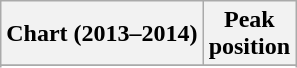<table class="wikitable sortable">
<tr>
<th align="left">Chart (2013–2014)</th>
<th style="text-align:center;">Peak<br>position</th>
</tr>
<tr>
</tr>
<tr>
</tr>
<tr>
</tr>
<tr>
</tr>
</table>
